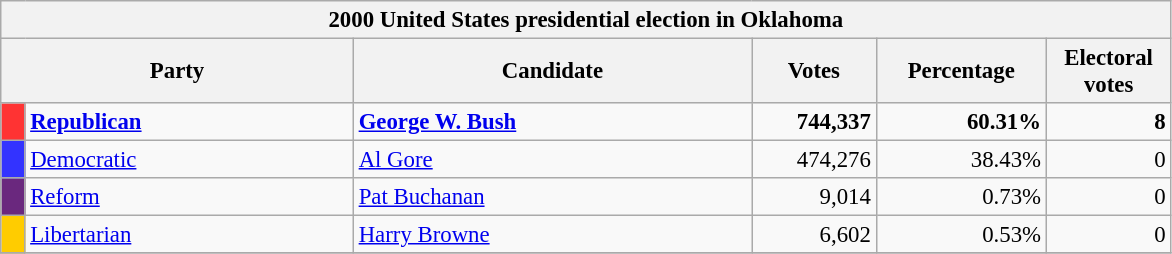<table class="wikitable" style="font-size: 95%;">
<tr>
<th colspan="6">2000 United States presidential election in Oklahoma</th>
</tr>
<tr>
<th colspan="2" style="width: 15em">Party</th>
<th style="width: 17em">Candidate</th>
<th style="width: 5em">Votes</th>
<th style="width: 7em">Percentage</th>
<th style="width: 5em">Electoral votes</th>
</tr>
<tr>
<th style="background-color:#FF3333; width: 3px"></th>
<td style="width: 130px"><strong><a href='#'>Republican</a></strong></td>
<td><strong><a href='#'>George W. Bush</a></strong></td>
<td align="right"><strong>744,337</strong></td>
<td align="right"><strong>60.31%</strong></td>
<td align="right"><strong>8</strong></td>
</tr>
<tr>
<th style="background-color:#3333FF; width: 3px"></th>
<td style="width: 130px"><a href='#'>Democratic</a></td>
<td><a href='#'>Al Gore</a></td>
<td align="right">474,276</td>
<td align="right">38.43%</td>
<td align="right">0</td>
</tr>
<tr>
<th style="background-color:#6A287E; width: 3px"></th>
<td style="width: 130px"><a href='#'>Reform</a></td>
<td><a href='#'>Pat Buchanan</a></td>
<td align="right">9,014</td>
<td align="right">0.73%</td>
<td align="right">0</td>
</tr>
<tr>
<th style="background-color:#FFCC00; width: 3px"></th>
<td style="width: 130px"><a href='#'>Libertarian</a></td>
<td><a href='#'>Harry Browne</a></td>
<td align="right">6,602</td>
<td align="right">0.53%</td>
<td align="right">0</td>
</tr>
<tr>
</tr>
</table>
